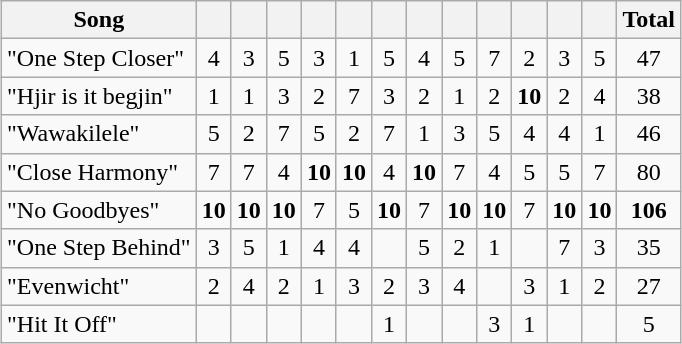<table class="wikitable plainrowheaders" style="margin: 1em auto 1em auto; text-align:center;">
<tr>
<th>Song</th>
<th></th>
<th></th>
<th></th>
<th></th>
<th></th>
<th></th>
<th></th>
<th></th>
<th></th>
<th></th>
<th></th>
<th></th>
<th>Total</th>
</tr>
<tr --->
<td align="left">"One Step Closer"</td>
<td>4</td>
<td>3</td>
<td>5</td>
<td>3</td>
<td>1</td>
<td>5</td>
<td>4</td>
<td>5</td>
<td>7</td>
<td>2</td>
<td>3</td>
<td>5</td>
<td>47</td>
</tr>
<tr --->
<td align="left">"Hjir is it begjin"</td>
<td>1</td>
<td>1</td>
<td>3</td>
<td>2</td>
<td>7</td>
<td>3</td>
<td>2</td>
<td>1</td>
<td>2</td>
<td><strong>10</strong></td>
<td>2</td>
<td>4</td>
<td>38</td>
</tr>
<tr --->
<td align="left">"Wawakilele"</td>
<td>5</td>
<td>2</td>
<td>7</td>
<td>5</td>
<td>2</td>
<td>7</td>
<td>1</td>
<td>3</td>
<td>5</td>
<td>4</td>
<td>4</td>
<td>1</td>
<td>46</td>
</tr>
<tr --->
<td align="left">"Close Harmony"</td>
<td>7</td>
<td>7</td>
<td>4</td>
<td><strong>10</strong></td>
<td><strong>10</strong></td>
<td>4</td>
<td><strong>10</strong></td>
<td>7</td>
<td>4</td>
<td>5</td>
<td>5</td>
<td>7</td>
<td>80</td>
</tr>
<tr --->
<td align="left">"No Goodbyes"</td>
<td><strong>10</strong></td>
<td><strong>10</strong></td>
<td><strong>10</strong></td>
<td>7</td>
<td>5</td>
<td><strong>10</strong></td>
<td>7</td>
<td><strong>10</strong></td>
<td><strong>10</strong></td>
<td>7</td>
<td><strong>10</strong></td>
<td><strong>10</strong></td>
<td><strong>106</strong></td>
</tr>
<tr --->
<td align="left">"One Step Behind"</td>
<td>3</td>
<td>5</td>
<td>1</td>
<td>4</td>
<td>4</td>
<td></td>
<td>5</td>
<td>2</td>
<td>1</td>
<td></td>
<td>7</td>
<td>3</td>
<td>35</td>
</tr>
<tr --->
<td align="left">"Evenwicht"</td>
<td>2</td>
<td>4</td>
<td>2</td>
<td>1</td>
<td>3</td>
<td>2</td>
<td>3</td>
<td>4</td>
<td></td>
<td>3</td>
<td>1</td>
<td>2</td>
<td>27</td>
</tr>
<tr --->
<td align="left">"Hit It Off"</td>
<td></td>
<td></td>
<td></td>
<td></td>
<td></td>
<td>1</td>
<td></td>
<td></td>
<td>3</td>
<td>1</td>
<td></td>
<td></td>
<td>5</td>
</tr>
</table>
